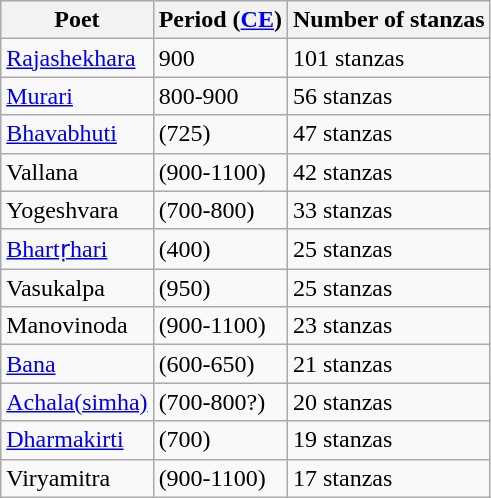<table class="wikitable">
<tr>
<th>Poet</th>
<th>Period (<a href='#'>CE</a>)</th>
<th>Number of stanzas</th>
</tr>
<tr>
<td><a href='#'>Rajashekhara</a></td>
<td>900</td>
<td>101 stanzas</td>
</tr>
<tr>
<td><a href='#'>Murari</a></td>
<td>800-900</td>
<td>56 stanzas</td>
</tr>
<tr>
<td><a href='#'>Bhavabhuti</a></td>
<td>(725)</td>
<td>47 stanzas</td>
</tr>
<tr>
<td>Vallana</td>
<td>(900-1100)</td>
<td>42 stanzas</td>
</tr>
<tr>
<td>Yogeshvara</td>
<td>(700-800)</td>
<td>33 stanzas</td>
</tr>
<tr>
<td><a href='#'>Bhartṛhari</a></td>
<td>(400)</td>
<td>25 stanzas</td>
</tr>
<tr>
<td>Vasukalpa</td>
<td>(950)</td>
<td>25 stanzas</td>
</tr>
<tr>
<td>Manovinoda</td>
<td>(900-1100)</td>
<td>23 stanzas</td>
</tr>
<tr>
<td><a href='#'>Bana</a></td>
<td>(600-650)</td>
<td>21 stanzas</td>
</tr>
<tr>
<td><a href='#'>Achala(simha)</a></td>
<td>(700-800?)</td>
<td>20 stanzas</td>
</tr>
<tr>
<td><a href='#'>Dharmakirti</a></td>
<td>(700)</td>
<td>19 stanzas</td>
</tr>
<tr>
<td>Viryamitra</td>
<td>(900-1100)</td>
<td>17 stanzas</td>
</tr>
</table>
